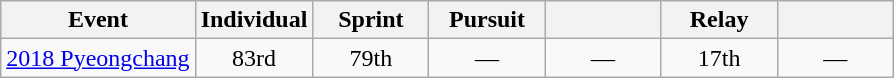<table class="wikitable" style="text-align: center;">
<tr ">
<th>Event</th>
<th style="width:70px;">Individual</th>
<th style="width:70px;">Sprint</th>
<th style="width:70px;">Pursuit</th>
<th style="width:70px;"></th>
<th style="width:70px;">Relay</th>
<th style="width:70px;"></th>
</tr>
<tr>
<td align=left> <a href='#'>2018 Pyeongchang</a></td>
<td>83rd</td>
<td>79th</td>
<td>—</td>
<td>—</td>
<td>17th</td>
<td>—</td>
</tr>
</table>
